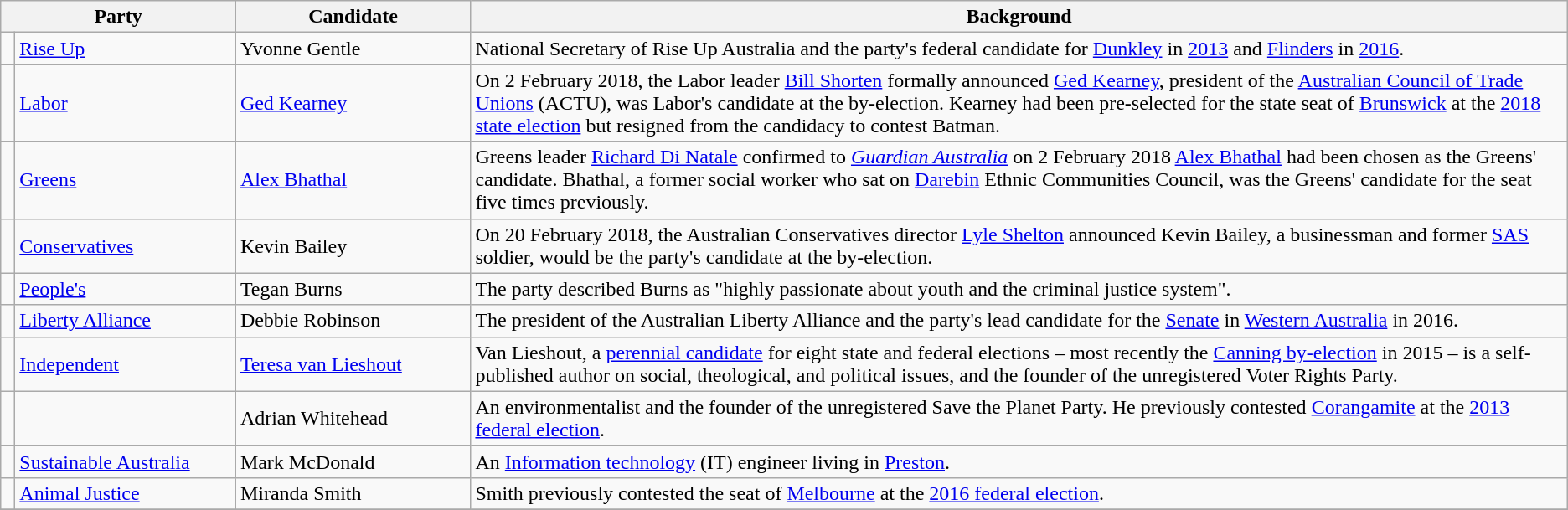<table class="wikitable">
<tr>
<th colspan="2">Party</th>
<th width="15%">Candidate</th>
<th width="70%">Background</th>
</tr>
<tr>
<td width="3pt" > </td>
<td><a href='#'>Rise Up</a></td>
<td>Yvonne Gentle</td>
<td>National Secretary of Rise Up Australia and the party's federal candidate for <a href='#'>Dunkley</a> in <a href='#'>2013</a> and <a href='#'>Flinders</a> in <a href='#'>2016</a>.</td>
</tr>
<tr>
<td width="3pt" > </td>
<td><a href='#'>Labor</a></td>
<td><a href='#'>Ged Kearney</a></td>
<td>On 2 February 2018, the Labor leader <a href='#'>Bill Shorten</a> formally announced <a href='#'>Ged Kearney</a>, president of the <a href='#'>Australian Council of Trade Unions</a> (ACTU), was Labor's candidate at the by-election. Kearney had been pre-selected for the state seat of <a href='#'>Brunswick</a> at the <a href='#'>2018 state election</a> but resigned from the candidacy to contest Batman.</td>
</tr>
<tr>
<td width="3pt" > </td>
<td><a href='#'>Greens</a></td>
<td><a href='#'>Alex Bhathal</a></td>
<td>Greens leader <a href='#'>Richard Di Natale</a> confirmed to <em><a href='#'>Guardian Australia</a></em> on 2 February 2018 <a href='#'>Alex Bhathal</a> had been chosen as the Greens' candidate. Bhathal, a former social worker who sat on <a href='#'>Darebin</a> Ethnic Communities Council, was the Greens' candidate for the seat five times previously.</td>
</tr>
<tr>
<td> </td>
<td><a href='#'>Conservatives</a></td>
<td>Kevin Bailey</td>
<td>On 20 February 2018, the Australian Conservatives director <a href='#'>Lyle Shelton</a> announced Kevin Bailey, a businessman and former <a href='#'>SAS</a> soldier, would be the party's candidate at the by-election.</td>
</tr>
<tr>
<td> </td>
<td><a href='#'>People's</a></td>
<td>Tegan Burns</td>
<td>The party described Burns as "highly passionate about youth and the criminal justice system".</td>
</tr>
<tr>
<td> </td>
<td><a href='#'>Liberty Alliance</a></td>
<td>Debbie Robinson</td>
<td>The president of the Australian Liberty Alliance and the party's lead candidate for the <a href='#'>Senate</a> in <a href='#'>Western Australia</a> in 2016.</td>
</tr>
<tr>
<td> </td>
<td><a href='#'>Independent</a></td>
<td><a href='#'>Teresa van Lieshout</a></td>
<td>Van Lieshout, a <a href='#'>perennial candidate</a> for eight state and federal elections – most recently the <a href='#'>Canning by-election</a> in 2015 – is a self-published author on social, theological, and political issues, and the founder of the unregistered Voter Rights Party.</td>
</tr>
<tr>
<td> </td>
<td></td>
<td>Adrian Whitehead</td>
<td>An environmentalist and the founder of the unregistered Save the Planet Party. He previously contested <a href='#'>Corangamite</a> at the <a href='#'>2013 federal election</a>.</td>
</tr>
<tr>
<td> </td>
<td><a href='#'>Sustainable Australia</a></td>
<td>Mark McDonald</td>
<td>An <a href='#'>Information technology</a> (IT) engineer living in <a href='#'>Preston</a>.</td>
</tr>
<tr>
<td> </td>
<td><a href='#'>Animal Justice</a></td>
<td>Miranda Smith</td>
<td>Smith previously contested the seat of <a href='#'>Melbourne</a> at the <a href='#'>2016 federal election</a>.</td>
</tr>
<tr>
</tr>
</table>
